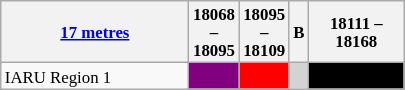<table class="wikitable" style="font-size:70%">
<tr>
<th width=120px><a href='#'>17 metres</a></th>
<th width= 27px>18068 – 18095</th>
<th width= 14px>18095 – 18109</th>
<th width= 2px>B</th>
<th width= 58px>18111 – 18168</th>
</tr>
<tr>
<td>IARU Region 1</td>
<td style="background-color: purple"></td>
<td style="background-color: red"></td>
<td style="background-color: lightgrey"></td>
<td style="background-color: black"></td>
</tr>
</table>
